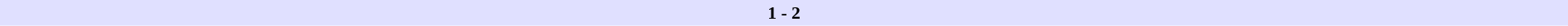<table border=0 cellspacing=0 cellpadding=2 style=font-size:90% width=100%>
<tr bgcolor=#e0e0ff>
<td align=right width=40%></td>
<th>1 - 2</th>
<td align=left width=40%></td>
</tr>
</table>
